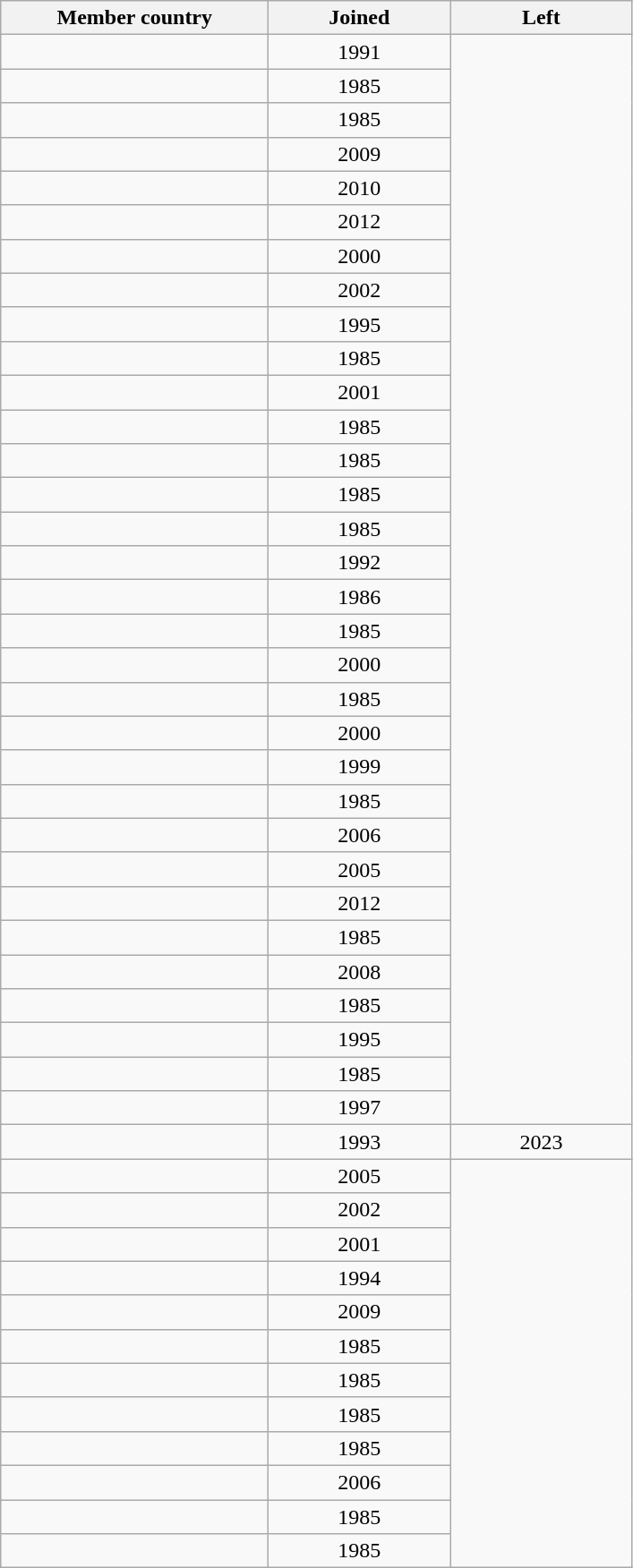<table class="sortable wikitable">
<tr>
<th style="width:12em;">Member country</th>
<th style="width:8em;">Joined</th>
<th style="width:8em;">Left</th>
</tr>
<tr>
<td></td>
<td align="center">1991</td>
</tr>
<tr>
<td></td>
<td align="center">1985</td>
</tr>
<tr>
<td></td>
<td align="center">1985</td>
</tr>
<tr>
<td></td>
<td align="center">2009</td>
</tr>
<tr>
<td></td>
<td align="center">2010</td>
</tr>
<tr>
<td></td>
<td align="center">2012</td>
</tr>
<tr>
<td></td>
<td align="center">2000</td>
</tr>
<tr>
<td></td>
<td align="center">2002</td>
</tr>
<tr>
<td></td>
<td align="center">1995</td>
</tr>
<tr>
<td></td>
<td align="center">1985</td>
</tr>
<tr>
<td></td>
<td align="center">2001</td>
</tr>
<tr>
<td></td>
<td align="center">1985</td>
</tr>
<tr>
<td></td>
<td align="center">1985</td>
</tr>
<tr>
<td></td>
<td align="center">1985</td>
</tr>
<tr>
<td></td>
<td align="center">1985</td>
</tr>
<tr>
<td></td>
<td align="center">1992</td>
</tr>
<tr>
<td></td>
<td align="center">1986</td>
</tr>
<tr>
<td></td>
<td align="center">1985</td>
</tr>
<tr>
<td></td>
<td align="center">2000</td>
</tr>
<tr>
<td></td>
<td align="center">1985</td>
</tr>
<tr>
<td></td>
<td align="center">2000</td>
</tr>
<tr>
<td></td>
<td align="center">1999</td>
</tr>
<tr>
<td></td>
<td align="center">1985</td>
</tr>
<tr>
<td></td>
<td align="center">2006</td>
</tr>
<tr>
<td></td>
<td align="center">2005</td>
</tr>
<tr>
<td></td>
<td align="center">2012</td>
</tr>
<tr>
<td></td>
<td align="center">1985</td>
</tr>
<tr>
<td></td>
<td align="center">2008</td>
</tr>
<tr>
<td></td>
<td align="center">1985</td>
</tr>
<tr>
<td></td>
<td align="center">1995</td>
</tr>
<tr>
<td></td>
<td align="center">1985</td>
</tr>
<tr>
<td></td>
<td align="center">1997</td>
</tr>
<tr>
<td></td>
<td align="center">1993</td>
<td align="center">2023</td>
</tr>
<tr>
<td></td>
<td align="center">2005</td>
</tr>
<tr>
<td></td>
<td align="center">2002</td>
</tr>
<tr>
<td></td>
<td align="center">2001</td>
</tr>
<tr>
<td></td>
<td align="center">1994</td>
</tr>
<tr>
<td></td>
<td align="center">2009</td>
</tr>
<tr>
<td></td>
<td align="center">1985</td>
</tr>
<tr>
<td></td>
<td align="center">1985</td>
</tr>
<tr>
<td></td>
<td align="center">1985</td>
</tr>
<tr>
<td></td>
<td align="center">1985</td>
</tr>
<tr>
<td></td>
<td align="center">2006</td>
</tr>
<tr>
<td></td>
<td align="center">1985</td>
</tr>
<tr>
<td></td>
<td align="center">1985</td>
</tr>
</table>
